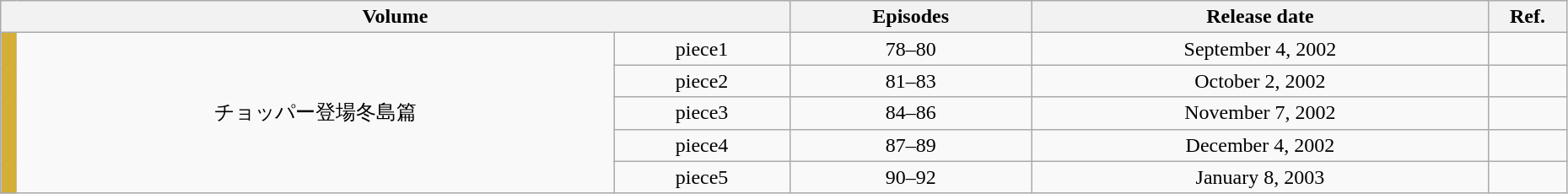<table class="wikitable" style="text-align: center; width: 98%;">
<tr>
<th colspan="3">Volume</th>
<th>Episodes</th>
<th>Release date</th>
<th width="5%">Ref.</th>
</tr>
<tr>
<td rowspan="5" width="1%" style="background: #D4AF37;"></td>
<td rowspan="5">チョッパー登場冬島篇</td>
<td>piece1</td>
<td>78–80</td>
<td>September 4, 2002</td>
<td></td>
</tr>
<tr>
<td>piece2</td>
<td>81–83</td>
<td>October 2, 2002</td>
<td></td>
</tr>
<tr>
<td>piece3</td>
<td>84–86</td>
<td>November 7, 2002</td>
<td></td>
</tr>
<tr>
<td>piece4</td>
<td>87–89</td>
<td>December 4, 2002</td>
<td></td>
</tr>
<tr>
<td>piece5</td>
<td>90–92</td>
<td>January 8, 2003</td>
<td></td>
</tr>
</table>
